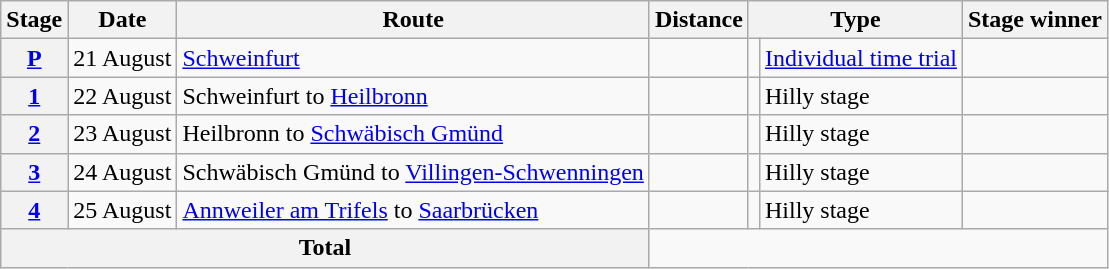<table class="wikitable">
<tr>
<th scope="col">Stage</th>
<th scope="col">Date</th>
<th scope="col">Route</th>
<th scope="col">Distance</th>
<th scope="col" colspan="2">Type</th>
<th scope="col">Stage winner</th>
</tr>
<tr>
<th scope="row" style="text-align:center;"><a href='#'>P</a></th>
<td style="text-align:center;">21 August</td>
<td><a href='#'>Schweinfurt</a></td>
<td style="text-align:center;"></td>
<td></td>
<td><a href='#'>Individual time trial</a></td>
<td></td>
</tr>
<tr>
<th scope="row" style="text-align:center;"><a href='#'>1</a></th>
<td style="text-align:center;">22 August</td>
<td>Schweinfurt to <a href='#'>Heilbronn</a></td>
<td style="text-align:center;"></td>
<td></td>
<td>Hilly stage</td>
<td></td>
</tr>
<tr>
<th scope="row" style="text-align:center;"><a href='#'>2</a></th>
<td style="text-align:center;">23 August</td>
<td>Heilbronn to <a href='#'>Schwäbisch Gmünd</a></td>
<td style="text-align:center;"></td>
<td></td>
<td>Hilly stage</td>
<td></td>
</tr>
<tr>
<th scope="row" style="text-align:center;"><a href='#'>3</a></th>
<td style="text-align:center;">24 August</td>
<td>Schwäbisch Gmünd to <a href='#'>Villingen-Schwenningen</a></td>
<td style="text-align:center;"></td>
<td></td>
<td>Hilly stage</td>
<td></td>
</tr>
<tr>
<th scope="row" style="text-align:center;"><a href='#'>4</a></th>
<td style="text-align:center;">25 August</td>
<td><a href='#'>Annweiler am Trifels</a> to <a href='#'>Saarbrücken</a></td>
<td style="text-align:center;"></td>
<td></td>
<td>Hilly stage</td>
<td></td>
</tr>
<tr>
<th colspan="3">Total</th>
<td colspan="4" align="center"></td>
</tr>
</table>
